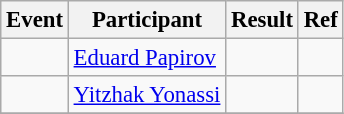<table class="wikitable" style="font-size: 95%;">
<tr>
<th>Event</th>
<th>Participant</th>
<th>Result</th>
<th>Ref</th>
</tr>
<tr>
<td></td>
<td><a href='#'>Eduard Papirov</a></td>
<td></td>
<td></td>
</tr>
<tr>
<td></td>
<td><a href='#'>Yitzhak Yonassi</a></td>
<td></td>
<td></td>
</tr>
<tr>
</tr>
</table>
